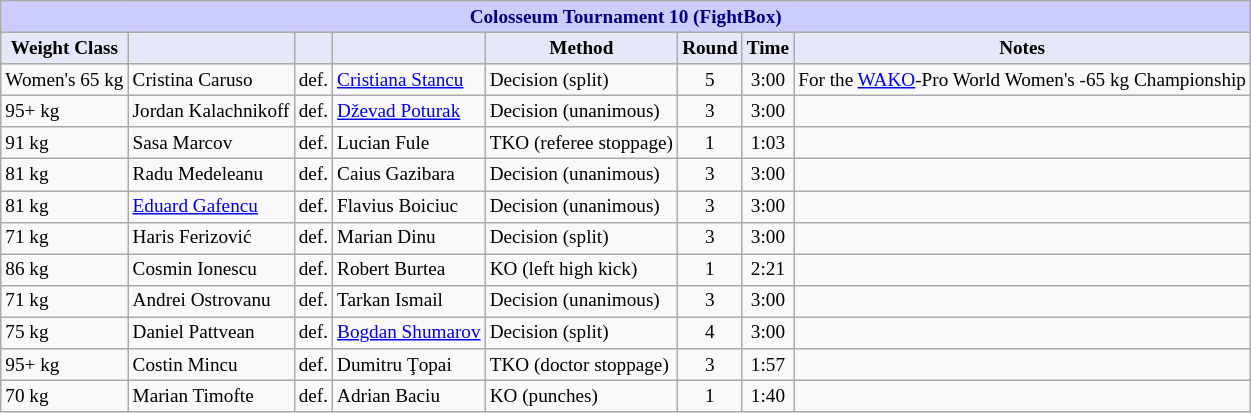<table class="wikitable" style="font-size: 80%;">
<tr>
<th colspan="8" style="background-color: #ccf; color: #000080; text-align: center;"><strong>Colosseum Tournament 10 (FightBox)</strong></th>
</tr>
<tr>
<th colspan="1" style="background-color: #E6E8FA; color: #000000; text-align: center;">Weight Class</th>
<th colspan="1" style="background-color: #E6E8FA; color: #000000; text-align: center;"></th>
<th colspan="1" style="background-color: #E6E8FA; color: #000000; text-align: center;"></th>
<th colspan="1" style="background-color: #E6E8FA; color: #000000; text-align: center;"></th>
<th colspan="1" style="background-color: #E6E8FA; color: #000000; text-align: center;">Method</th>
<th colspan="1" style="background-color: #E6E8FA; color: #000000; text-align: center;">Round</th>
<th colspan="1" style="background-color: #E6E8FA; color: #000000; text-align: center;">Time</th>
<th colspan="1" style="background-color: #E6E8FA; color: #000000; text-align: center;">Notes</th>
</tr>
<tr>
<td>Women's 65 kg</td>
<td> Cristina Caruso</td>
<td align=center>def.</td>
<td> <a href='#'>Cristiana Stancu</a></td>
<td>Decision (split)</td>
<td align=center>5</td>
<td align=center>3:00</td>
<td>For the <a href='#'>WAKO</a>-Pro World Women's -65 kg Championship</td>
</tr>
<tr>
<td>95+ kg</td>
<td> Jordan Kalachnikoff</td>
<td align=center>def.</td>
<td> <a href='#'>Dževad Poturak</a></td>
<td>Decision (unanimous)</td>
<td align=center>3</td>
<td align=center>3:00</td>
<td></td>
</tr>
<tr>
<td>91 kg</td>
<td> Sasa Marcov</td>
<td align=center>def.</td>
<td> Lucian Fule</td>
<td>TKO (referee stoppage)</td>
<td align=center>1</td>
<td align=center>1:03</td>
<td></td>
</tr>
<tr>
<td>81 kg</td>
<td> Radu Medeleanu</td>
<td align=center>def.</td>
<td> Caius Gazibara</td>
<td>Decision (unanimous)</td>
<td align=center>3</td>
<td align=center>3:00</td>
<td></td>
</tr>
<tr>
<td>81 kg</td>
<td> <a href='#'>Eduard Gafencu</a></td>
<td align=center>def.</td>
<td> Flavius Boiciuc</td>
<td>Decision (unanimous)</td>
<td align=center>3</td>
<td align=center>3:00</td>
<td></td>
</tr>
<tr>
<td>71 kg</td>
<td> Haris Ferizović</td>
<td align=center>def.</td>
<td> Marian Dinu</td>
<td>Decision (split)</td>
<td align=center>3</td>
<td align=center>3:00</td>
<td></td>
</tr>
<tr>
<td>86 kg</td>
<td> Cosmin Ionescu</td>
<td align=center>def.</td>
<td> Robert Burtea</td>
<td>KO (left high kick)</td>
<td align=center>1</td>
<td align=center>2:21</td>
<td></td>
</tr>
<tr>
<td>71 kg</td>
<td> Andrei Ostrovanu</td>
<td align=center>def.</td>
<td> Tarkan Ismail</td>
<td>Decision (unanimous)</td>
<td align=center>3</td>
<td align=center>3:00</td>
<td></td>
</tr>
<tr>
<td>75 kg</td>
<td> Daniel Pattvean</td>
<td align=center>def.</td>
<td> <a href='#'>Bogdan Shumarov</a></td>
<td>Decision (split)</td>
<td align=center>4</td>
<td align=center>3:00</td>
<td></td>
</tr>
<tr>
<td>95+ kg</td>
<td> Costin Mincu</td>
<td align=center>def.</td>
<td> Dumitru Ţopai</td>
<td>TKO (doctor stoppage)</td>
<td align=center>3</td>
<td align=center>1:57</td>
<td></td>
</tr>
<tr>
<td>70 kg</td>
<td> Marian Timofte</td>
<td align=center>def.</td>
<td> Adrian Baciu</td>
<td>KO (punches)</td>
<td align=center>1</td>
<td align=center>1:40</td>
<td></td>
</tr>
</table>
